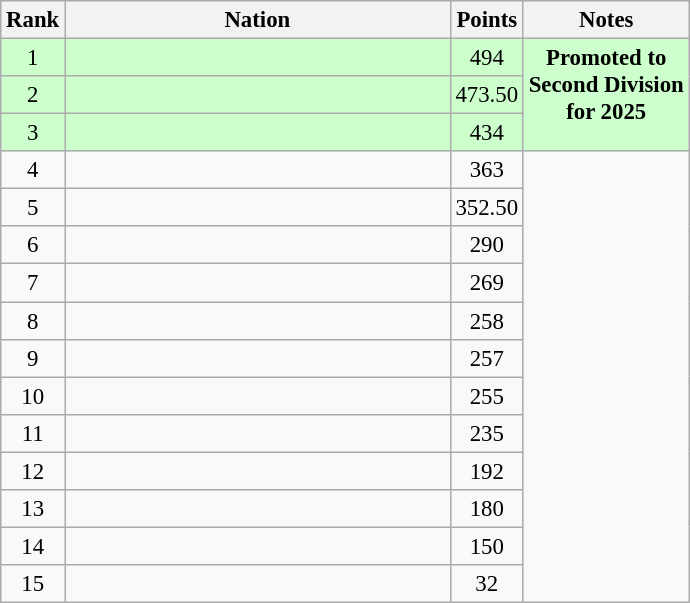<table class="wikitable" style="text-align: center; font-size:95%">
<tr>
<th width="25">Rank</th>
<th width="250">Nation</th>
<th width="25">Points</th>
<th>Notes</th>
</tr>
<tr align="center" valign="top" bgcolor=#ccffcc>
<td>1</td>
<td align=left></td>
<td>494</td>
<td rowspan=3><strong>Promoted to</strong><br><strong>Second Division</strong><br><strong>for 2025</strong></td>
</tr>
<tr bgcolor=#ccffcc>
<td>2</td>
<td align=left></td>
<td>473.50</td>
</tr>
<tr bgcolor=#ccffcc>
<td>3</td>
<td align=left></td>
<td>434</td>
</tr>
<tr>
<td>4</td>
<td align=left></td>
<td>363</td>
</tr>
<tr>
<td>5</td>
<td align=left></td>
<td>352.50</td>
</tr>
<tr>
<td>6</td>
<td align=left></td>
<td>290</td>
</tr>
<tr>
<td>7</td>
<td align=left></td>
<td>269</td>
</tr>
<tr>
<td>8</td>
<td align=left></td>
<td>258</td>
</tr>
<tr>
<td>9</td>
<td align=left></td>
<td>257</td>
</tr>
<tr>
<td>10</td>
<td align=left></td>
<td>255</td>
</tr>
<tr>
<td>11</td>
<td align=left></td>
<td>235</td>
</tr>
<tr>
<td>12</td>
<td align=left></td>
<td>192</td>
</tr>
<tr>
<td>13</td>
<td align=left></td>
<td>180</td>
</tr>
<tr>
<td>14</td>
<td align=left></td>
<td>150</td>
</tr>
<tr>
<td>15</td>
<td align=left></td>
<td>32</td>
</tr>
</table>
